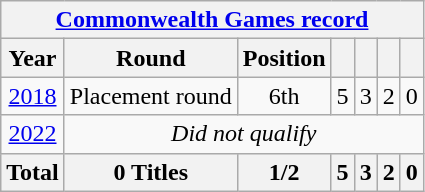<table class="wikitable" style="text-align: center;">
<tr>
<th colspan=7><a href='#'>Commonwealth Games record</a></th>
</tr>
<tr>
<th>Year</th>
<th>Round</th>
<th>Position</th>
<th></th>
<th></th>
<th></th>
<th></th>
</tr>
<tr>
<td> <a href='#'>2018</a></td>
<td>Placement round</td>
<td>6th</td>
<td>5</td>
<td>3</td>
<td>2</td>
<td>0</td>
</tr>
<tr>
<td> <a href='#'>2022</a></td>
<td colspan="6"><em>Did not qualify</em></td>
</tr>
<tr>
<th>Total</th>
<th>0 Titles</th>
<th>1/2</th>
<th>5</th>
<th>3</th>
<th>2</th>
<th>0</th>
</tr>
</table>
